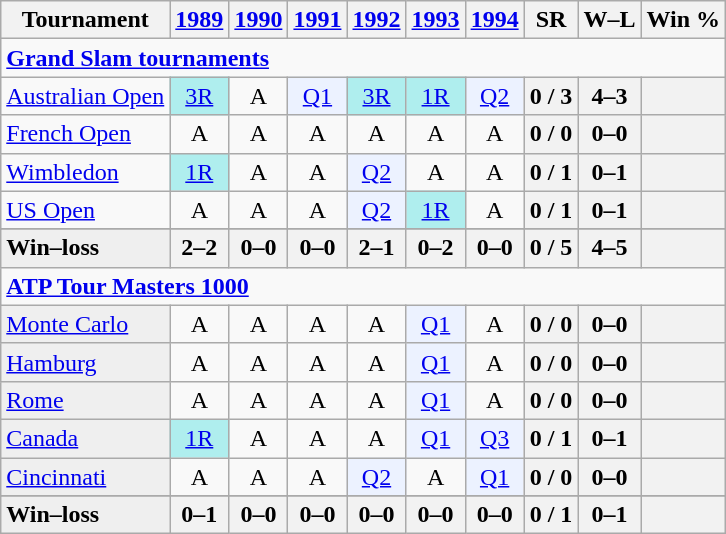<table class=wikitable style=text-align:center>
<tr>
<th>Tournament</th>
<th><a href='#'>1989</a></th>
<th><a href='#'>1990</a></th>
<th><a href='#'>1991</a></th>
<th><a href='#'>1992</a></th>
<th><a href='#'>1993</a></th>
<th><a href='#'>1994</a></th>
<th>SR</th>
<th>W–L</th>
<th>Win %</th>
</tr>
<tr>
<td colspan=25 style=text-align:left><a href='#'><strong>Grand Slam tournaments</strong></a></td>
</tr>
<tr>
<td align=left><a href='#'>Australian Open</a></td>
<td style=background:#afeeee><a href='#'>3R</a></td>
<td>A</td>
<td style=background:#ecf2ff><a href='#'>Q1</a></td>
<td style=background:#afeeee><a href='#'>3R</a></td>
<td style=background:#afeeee><a href='#'>1R</a></td>
<td style=background:#ecf2ff><a href='#'>Q2</a></td>
<th>0 / 3</th>
<th>4–3</th>
<th></th>
</tr>
<tr>
<td align=left><a href='#'>French Open</a></td>
<td>A</td>
<td>A</td>
<td>A</td>
<td>A</td>
<td>A</td>
<td>A</td>
<th>0 / 0</th>
<th>0–0</th>
<th></th>
</tr>
<tr>
<td align=left><a href='#'>Wimbledon</a></td>
<td style=background:#afeeee><a href='#'>1R</a></td>
<td>A</td>
<td>A</td>
<td style=background:#ecf2ff><a href='#'>Q2</a></td>
<td>A</td>
<td>A</td>
<th>0 / 1</th>
<th>0–1</th>
<th></th>
</tr>
<tr>
<td align=left><a href='#'>US Open</a></td>
<td>A</td>
<td>A</td>
<td>A</td>
<td style=background:#ecf2ff><a href='#'>Q2</a></td>
<td style=background:#afeeee><a href='#'>1R</a></td>
<td>A</td>
<th>0 / 1</th>
<th>0–1</th>
<th></th>
</tr>
<tr>
</tr>
<tr style=font-weight:bold;background:#efefef>
<td style=text-align:left>Win–loss</td>
<th>2–2</th>
<th>0–0</th>
<th>0–0</th>
<th>2–1</th>
<th>0–2</th>
<th>0–0</th>
<th>0 / 5</th>
<th>4–5</th>
<th></th>
</tr>
<tr>
<td colspan=25 style=text-align:left><strong><a href='#'>ATP Tour Masters 1000</a></strong></td>
</tr>
<tr>
<td bgcolor=efefef align=left><a href='#'>Monte Carlo</a></td>
<td>A</td>
<td>A</td>
<td>A</td>
<td>A</td>
<td bgcolor=ecf2ff><a href='#'>Q1</a></td>
<td>A</td>
<th>0 / 0</th>
<th>0–0</th>
<th></th>
</tr>
<tr>
<td bgcolor=efefef align=left><a href='#'>Hamburg</a></td>
<td>A</td>
<td>A</td>
<td>A</td>
<td>A</td>
<td bgcolor=ecf2ff><a href='#'>Q1</a></td>
<td>A</td>
<th>0 / 0</th>
<th>0–0</th>
<th></th>
</tr>
<tr>
<td bgcolor=efefef align=left><a href='#'>Rome</a></td>
<td>A</td>
<td>A</td>
<td>A</td>
<td>A</td>
<td bgcolor=ecf2ff><a href='#'>Q1</a></td>
<td>A</td>
<th>0 / 0</th>
<th>0–0</th>
<th></th>
</tr>
<tr>
<td bgcolor=efefef align=left><a href='#'>Canada</a></td>
<td bgcolor=afeeee><a href='#'>1R</a></td>
<td>A</td>
<td>A</td>
<td>A</td>
<td bgcolor=ecf2ff><a href='#'>Q1</a></td>
<td bgcolor=ecf2ff><a href='#'>Q3</a></td>
<th>0 / 1</th>
<th>0–1</th>
<th></th>
</tr>
<tr>
<td bgcolor=efefef align=left><a href='#'>Cincinnati</a></td>
<td>A</td>
<td>A</td>
<td>A</td>
<td bgcolor=ecf2ff><a href='#'>Q2</a></td>
<td>A</td>
<td bgcolor=ecf2ff><a href='#'>Q1</a></td>
<th>0 / 0</th>
<th>0–0</th>
<th></th>
</tr>
<tr>
</tr>
<tr style=font-weight:bold;background:#efefef>
<td style=text-align:left>Win–loss</td>
<th>0–1</th>
<th>0–0</th>
<th>0–0</th>
<th>0–0</th>
<th>0–0</th>
<th>0–0</th>
<th>0 / 1</th>
<th>0–1</th>
<th></th>
</tr>
</table>
